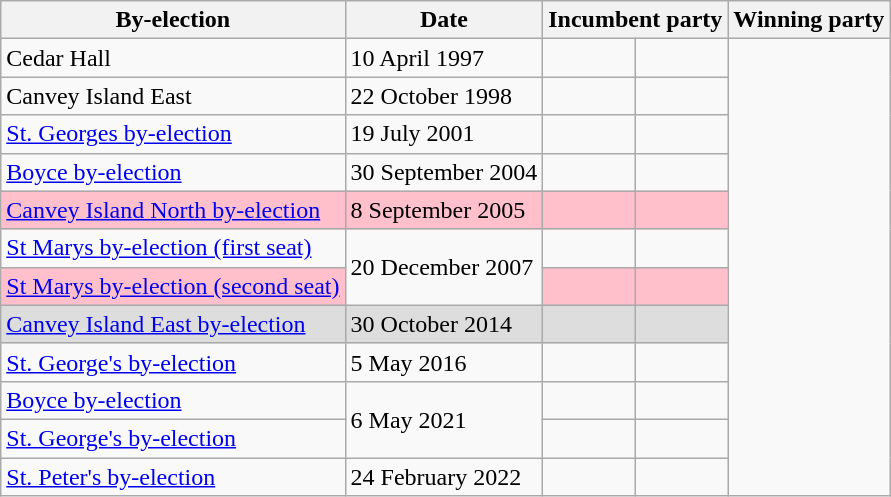<table class="wikitable">
<tr>
<th>By-election</th>
<th>Date</th>
<th colspan=2>Incumbent party</th>
<th colspan=2>Winning party</th>
</tr>
<tr bgcolor=>
<td>Cedar Hall</td>
<td>10 April 1997</td>
<td></td>
<td></td>
</tr>
<tr bgcolor=>
<td>Canvey Island East</td>
<td>22 October 1998</td>
<td></td>
<td></td>
</tr>
<tr bgcolor=>
<td><a href='#'>St. Georges by-election</a></td>
<td>19 July 2001</td>
<td></td>
<td></td>
</tr>
<tr bgcolor=>
<td><a href='#'>Boyce by-election</a></td>
<td>30 September 2004</td>
<td></td>
<td></td>
</tr>
<tr bgcolor=pink>
<td><a href='#'>Canvey Island North by-election</a></td>
<td>8 September 2005</td>
<td></td>
<td></td>
</tr>
<tr bgcolor=>
<td><a href='#'>St Marys by-election (first seat)</a></td>
<td rowspan=2>20 December 2007</td>
<td></td>
<td></td>
</tr>
<tr bgcolor=pink>
<td><a href='#'>St Marys by-election (second seat)</a></td>
<td></td>
<td></td>
</tr>
<tr bgcolor=#dddddd>
<td><a href='#'>Canvey Island East by-election</a></td>
<td>30 October 2014</td>
<td></td>
<td></td>
</tr>
<tr bgcolor=>
<td><a href='#'>St. George's by-election</a></td>
<td>5 May 2016</td>
<td></td>
<td></td>
</tr>
<tr bgcolor=>
<td><a href='#'>Boyce by-election</a></td>
<td rowspan=2>6 May 2021</td>
<td></td>
<td></td>
</tr>
<tr bgcolor=>
<td><a href='#'>St. George's by-election</a></td>
<td></td>
<td></td>
</tr>
<tr bgcolor=>
<td><a href='#'>St. Peter's by-election</a></td>
<td>24 February 2022</td>
<td></td>
<td></td>
</tr>
</table>
